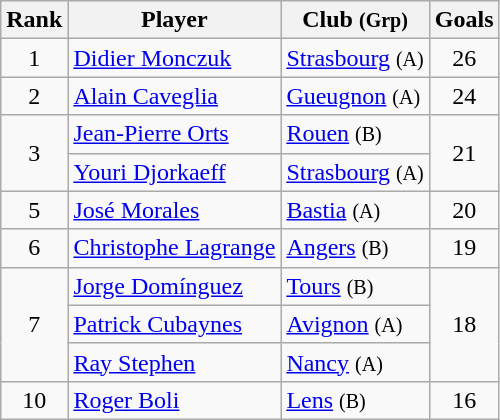<table class="wikitable" style="text-align:center">
<tr>
<th>Rank</th>
<th>Player</th>
<th>Club <small>(Grp)</small></th>
<th>Goals</th>
</tr>
<tr>
<td>1</td>
<td align="left"> <a href='#'>Didier Monczuk</a></td>
<td align="left"><a href='#'>Strasbourg</a> <small>(A)</small></td>
<td>26</td>
</tr>
<tr>
<td>2</td>
<td align="left"> <a href='#'>Alain Caveglia</a></td>
<td align="left"><a href='#'>Gueugnon</a> <small>(A)</small></td>
<td>24</td>
</tr>
<tr>
<td rowspan="2">3</td>
<td align="left"> <a href='#'>Jean-Pierre Orts</a></td>
<td align="left"><a href='#'>Rouen</a> <small>(B)</small></td>
<td rowspan="2">21</td>
</tr>
<tr>
<td align="left"> <a href='#'>Youri Djorkaeff</a></td>
<td align="left"><a href='#'>Strasbourg</a> <small>(A)</small></td>
</tr>
<tr>
<td>5</td>
<td align="left"> <a href='#'>José Morales</a></td>
<td align="left"><a href='#'>Bastia</a> <small>(A)</small></td>
<td>20</td>
</tr>
<tr>
<td>6</td>
<td align="left"> <a href='#'>Christophe Lagrange</a></td>
<td align="left"><a href='#'>Angers</a> <small>(B)</small></td>
<td>19</td>
</tr>
<tr>
<td rowspan="3">7</td>
<td align="left"> <a href='#'>Jorge Domínguez</a></td>
<td align="left"><a href='#'>Tours</a> <small>(B)</small></td>
<td rowspan="3">18</td>
</tr>
<tr>
<td align="left"> <a href='#'>Patrick Cubaynes</a></td>
<td align="left"><a href='#'>Avignon</a> <small>(A)</small></td>
</tr>
<tr>
<td align="left"> <a href='#'>Ray Stephen</a></td>
<td align="left"><a href='#'>Nancy</a> <small>(A)</small></td>
</tr>
<tr>
<td>10</td>
<td align="left"> <a href='#'>Roger Boli</a></td>
<td align="left"><a href='#'>Lens</a> <small>(B)</small></td>
<td>16</td>
</tr>
</table>
